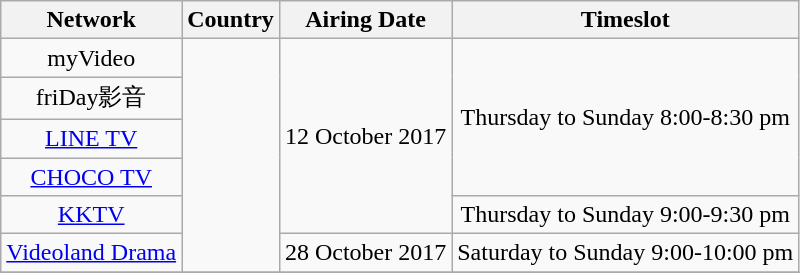<table class="wikitable"  style="text-align:center">
<tr>
<th>Network</th>
<th>Country</th>
<th>Airing Date</th>
<th>Timeslot</th>
</tr>
<tr>
<td>myVideo</td>
<td rowspan=6></td>
<td rowspan=5>12 October 2017</td>
<td rowspan=4>Thursday to Sunday 8:00-8:30 pm</td>
</tr>
<tr>
<td>friDay影音</td>
</tr>
<tr>
<td><a href='#'>LINE TV</a></td>
</tr>
<tr>
<td><a href='#'>CHOCO TV</a></td>
</tr>
<tr>
<td><a href='#'>KKTV</a></td>
<td>Thursday to Sunday 9:00-9:30 pm</td>
</tr>
<tr>
<td><a href='#'>Videoland Drama</a></td>
<td>28 October 2017</td>
<td>Saturday to Sunday 9:00-10:00 pm</td>
</tr>
<tr>
</tr>
</table>
